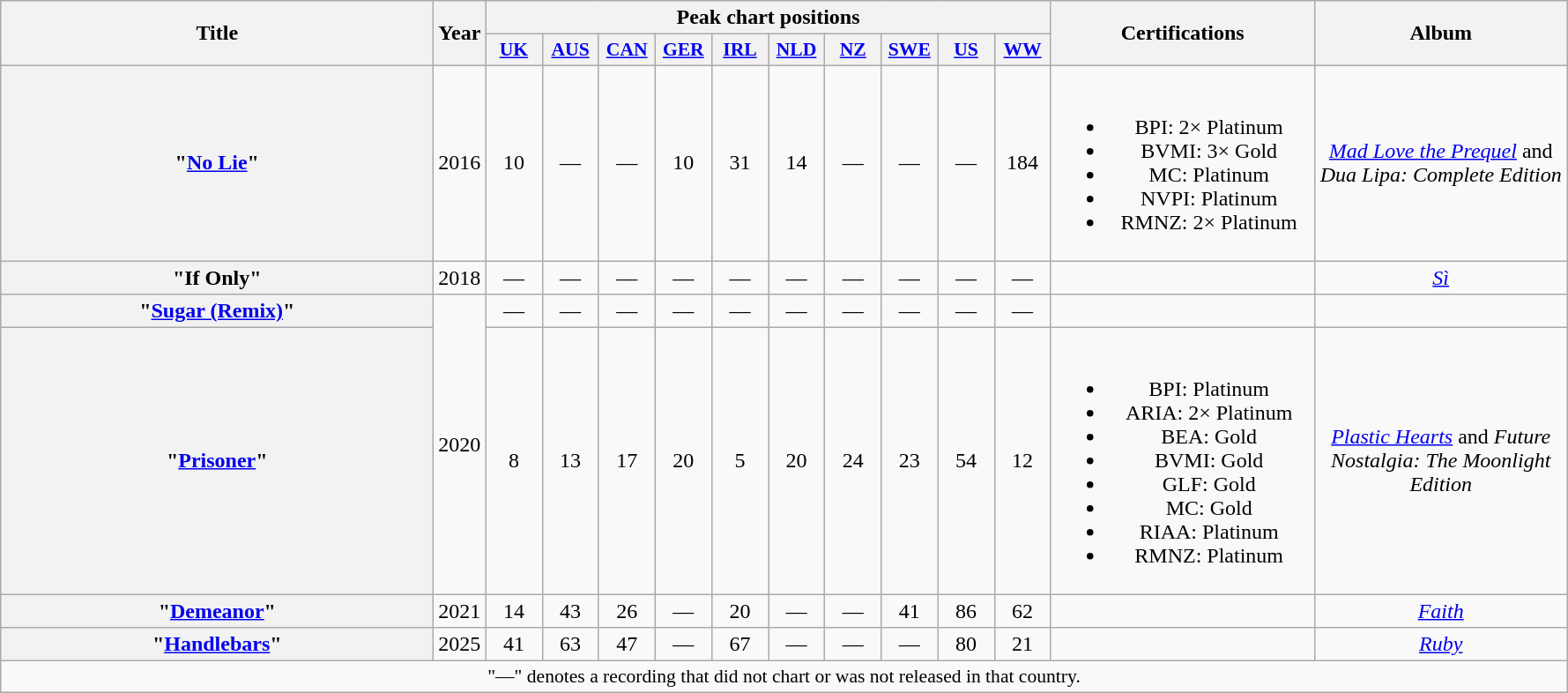<table class="wikitable plainrowheaders" style="text-align:center;">
<tr>
<th scope="col" rowspan="2" style="width:20em;">Title</th>
<th scope="col" rowspan="2" style="width:1em;">Year</th>
<th scope="col" colspan="10">Peak chart positions</th>
<th scope="col" rowspan="2" style="width:12em;">Certifications</th>
<th scope="col" rowspan="2" style="width:11.5em;">Album</th>
</tr>
<tr>
<th scope="col" style="width:2.5em;font-size:90%;"><a href='#'>UK</a><br></th>
<th scope="col" style="width:2.5em;font-size:90%;"><a href='#'>AUS</a><br></th>
<th scope="col" style="width:2.5em;font-size:90%;"><a href='#'>CAN</a><br></th>
<th scope="col" style="width:2.5em;font-size:90%;"><a href='#'>GER</a><br></th>
<th scope="col" style="width:2.5em;font-size:90%;"><a href='#'>IRL</a><br></th>
<th scope="col" style="width:2.5em;font-size:90%;"><a href='#'>NLD</a><br></th>
<th scope="col" style="width:2.5em;font-size:90%;"><a href='#'>NZ</a><br></th>
<th scope="col" style="width:2.5em;font-size:90%;"><a href='#'>SWE</a><br></th>
<th scope="col" style="width:2.5em;font-size:90%;"><a href='#'>US</a><br></th>
<th scope="col" style="width:2.5em;font-size:90%;"><a href='#'>WW</a><br></th>
</tr>
<tr>
<th scope="row">"<a href='#'>No Lie</a>"<br></th>
<td>2016</td>
<td>10</td>
<td>—</td>
<td>—</td>
<td>10</td>
<td>31</td>
<td>14</td>
<td>—</td>
<td>—</td>
<td>—</td>
<td>184</td>
<td><br><ul><li>BPI: 2× Platinum</li><li>BVMI: 3× Gold</li><li>MC: Platinum</li><li>NVPI: Platinum</li><li>RMNZ: 2× Platinum</li></ul></td>
<td><em><a href='#'>Mad Love the Prequel</a></em> and <em>Dua Lipa: Complete Edition</em></td>
</tr>
<tr>
<th scope="row">"If Only"<br></th>
<td>2018</td>
<td>—</td>
<td>—</td>
<td>—</td>
<td>—</td>
<td>—</td>
<td>—</td>
<td>—</td>
<td>—</td>
<td>—</td>
<td>—</td>
<td></td>
<td><em><a href='#'>Sì</a></em></td>
</tr>
<tr>
<th scope="row">"<a href='#'>Sugar (Remix)</a>"<br></th>
<td rowspan="2">2020</td>
<td>—</td>
<td>—</td>
<td>—</td>
<td>—</td>
<td>—</td>
<td>—</td>
<td>—</td>
<td>—</td>
<td>—</td>
<td>—</td>
<td></td>
<td></td>
</tr>
<tr>
<th scope="row">"<a href='#'>Prisoner</a>"<br></th>
<td>8</td>
<td>13</td>
<td>17</td>
<td>20</td>
<td>5</td>
<td>20</td>
<td>24</td>
<td>23</td>
<td>54</td>
<td>12</td>
<td><br><ul><li>BPI: Platinum</li><li>ARIA: 2× Platinum</li><li>BEA: Gold</li><li>BVMI: Gold</li><li>GLF: Gold</li><li>MC: Gold</li><li>RIAA: Platinum</li><li>RMNZ: Platinum</li></ul></td>
<td><em><a href='#'>Plastic Hearts</a></em> and <em>Future Nostalgia: The Moonlight Edition</em></td>
</tr>
<tr>
<th scope="row">"<a href='#'>Demeanor</a>"<br></th>
<td>2021</td>
<td>14</td>
<td>43</td>
<td>26</td>
<td>—</td>
<td>20</td>
<td>—</td>
<td>—</td>
<td>41</td>
<td>86</td>
<td>62</td>
<td></td>
<td><em><a href='#'>Faith</a></em></td>
</tr>
<tr>
<th scope="row">"<a href='#'>Handlebars</a>"<br></th>
<td>2025</td>
<td>41</td>
<td>63</td>
<td>47</td>
<td>—</td>
<td>67</td>
<td>—</td>
<td>—</td>
<td>—</td>
<td>80</td>
<td>21</td>
<td></td>
<td><em><a href='#'>Ruby</a></em></td>
</tr>
<tr>
<td colspan="14" style="font-size:90%">"—" denotes a recording that did not chart or was not released in that country.</td>
</tr>
</table>
